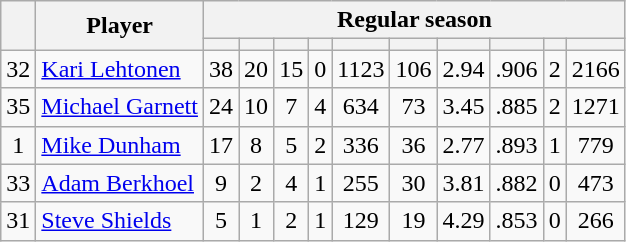<table class="wikitable plainrowheaders" style="text-align:center;">
<tr>
<th scope="col" rowspan="2"></th>
<th scope="col" rowspan="2">Player</th>
<th scope=colgroup colspan=10>Regular season</th>
</tr>
<tr>
<th scope="col"></th>
<th scope="col"></th>
<th scope="col"></th>
<th scope="col"></th>
<th scope="col"></th>
<th scope="col"></th>
<th scope="col"></th>
<th scope="col"></th>
<th scope="col"></th>
<th scope="col"></th>
</tr>
<tr>
<td scope="row">32</td>
<td align="left"><a href='#'>Kari Lehtonen</a></td>
<td>38</td>
<td>20</td>
<td>15</td>
<td>0</td>
<td>1123</td>
<td>106</td>
<td>2.94</td>
<td>.906</td>
<td>2</td>
<td>2166</td>
</tr>
<tr>
<td scope="row">35</td>
<td align="left"><a href='#'>Michael Garnett</a></td>
<td>24</td>
<td>10</td>
<td>7</td>
<td>4</td>
<td>634</td>
<td>73</td>
<td>3.45</td>
<td>.885</td>
<td>2</td>
<td>1271</td>
</tr>
<tr>
<td scope="row">1</td>
<td align="left"><a href='#'>Mike Dunham</a></td>
<td>17</td>
<td>8</td>
<td>5</td>
<td>2</td>
<td>336</td>
<td>36</td>
<td>2.77</td>
<td>.893</td>
<td>1</td>
<td>779</td>
</tr>
<tr>
<td scope="row">33</td>
<td align="left"><a href='#'>Adam Berkhoel</a></td>
<td>9</td>
<td>2</td>
<td>4</td>
<td>1</td>
<td>255</td>
<td>30</td>
<td>3.81</td>
<td>.882</td>
<td>0</td>
<td>473</td>
</tr>
<tr>
<td scope="row">31</td>
<td align="left"><a href='#'>Steve Shields</a></td>
<td>5</td>
<td>1</td>
<td>2</td>
<td>1</td>
<td>129</td>
<td>19</td>
<td>4.29</td>
<td>.853</td>
<td>0</td>
<td>266</td>
</tr>
</table>
